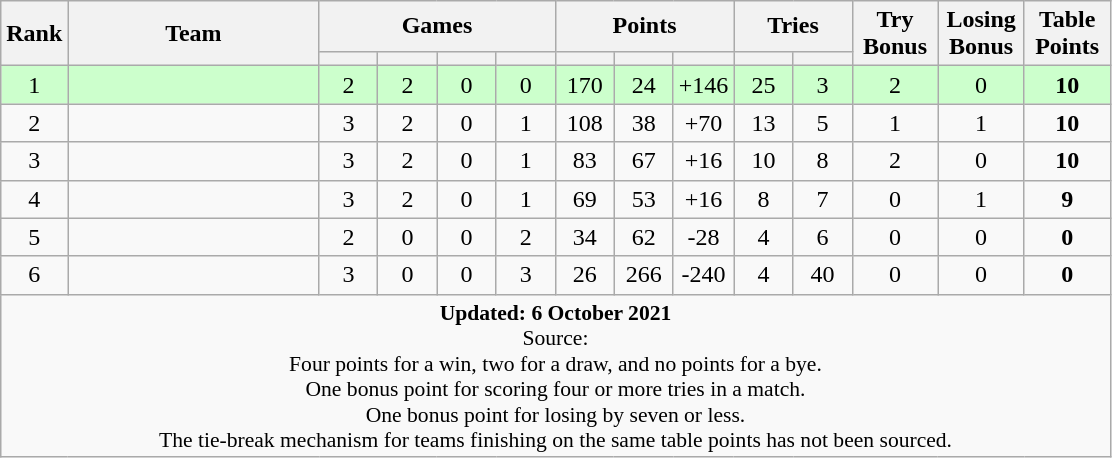<table class="wikitable"  style="text-align: center;">
<tr>
<th rowspan="2" width="20">Rank</th>
<th rowspan="2" width="160">Team</th>
<th colspan="4">Games</th>
<th colspan="3">Points</th>
<th colspan="2">Tries</th>
<th rowspan="2" width="50">Try Bonus</th>
<th rowspan="2" width="50">Losing Bonus</th>
<th rowspan="2" width="50">Table Points</th>
</tr>
<tr>
<th style="width:2em"></th>
<th style="width:2em"></th>
<th style="width:2em"></th>
<th style="width:2em"></th>
<th style="width:2em"></th>
<th style="width:2em"></th>
<th style="width:2em"></th>
<th style="width:2em"></th>
<th style="width:2em"></th>
</tr>
<tr bgcolor="#ccffcc">
<td>1</td>
<td align=left></td>
<td>2</td>
<td>2</td>
<td>0</td>
<td>0</td>
<td>170</td>
<td>24</td>
<td>+146</td>
<td>25</td>
<td>3</td>
<td>2</td>
<td>0</td>
<td><strong>10</strong></td>
</tr>
<tr>
<td>2</td>
<td align=left></td>
<td>3</td>
<td>2</td>
<td>0</td>
<td>1</td>
<td>108</td>
<td>38</td>
<td>+70</td>
<td>13</td>
<td>5</td>
<td>1</td>
<td>1</td>
<td><strong>10</strong></td>
</tr>
<tr>
<td>3</td>
<td align=left></td>
<td>3</td>
<td>2</td>
<td>0</td>
<td>1</td>
<td>83</td>
<td>67</td>
<td>+16</td>
<td>10</td>
<td>8</td>
<td>2</td>
<td>0</td>
<td><strong>10</strong></td>
</tr>
<tr>
<td>4</td>
<td align=left></td>
<td>3</td>
<td>2</td>
<td>0</td>
<td>1</td>
<td>69</td>
<td>53</td>
<td>+16</td>
<td>8</td>
<td>7</td>
<td>0</td>
<td>1</td>
<td><strong>9</strong></td>
</tr>
<tr>
<td>5</td>
<td align=left></td>
<td>2</td>
<td>0</td>
<td>0</td>
<td>2</td>
<td>34</td>
<td>62</td>
<td>-28</td>
<td>4</td>
<td>6</td>
<td>0</td>
<td>0</td>
<td><strong>0</strong></td>
</tr>
<tr>
<td>6</td>
<td align=left></td>
<td>3</td>
<td>0</td>
<td>0</td>
<td>3</td>
<td>26</td>
<td>266</td>
<td>-240</td>
<td>4</td>
<td>40</td>
<td>0</td>
<td>0</td>
<td><strong>0</strong></td>
</tr>
<tr>
<td colspan="100%" style="border:0; row-height:108%; font-size:90%"><strong>Updated: 6 October 2021</strong><br>Source: <br>Four points for a win, two for a draw, and no points for a bye.<br>One bonus point for scoring four or more tries in a match.<br> One bonus point for losing by seven or less.<br>The tie-break mechanism for teams finishing on the same table points has not been sourced.</td>
</tr>
</table>
